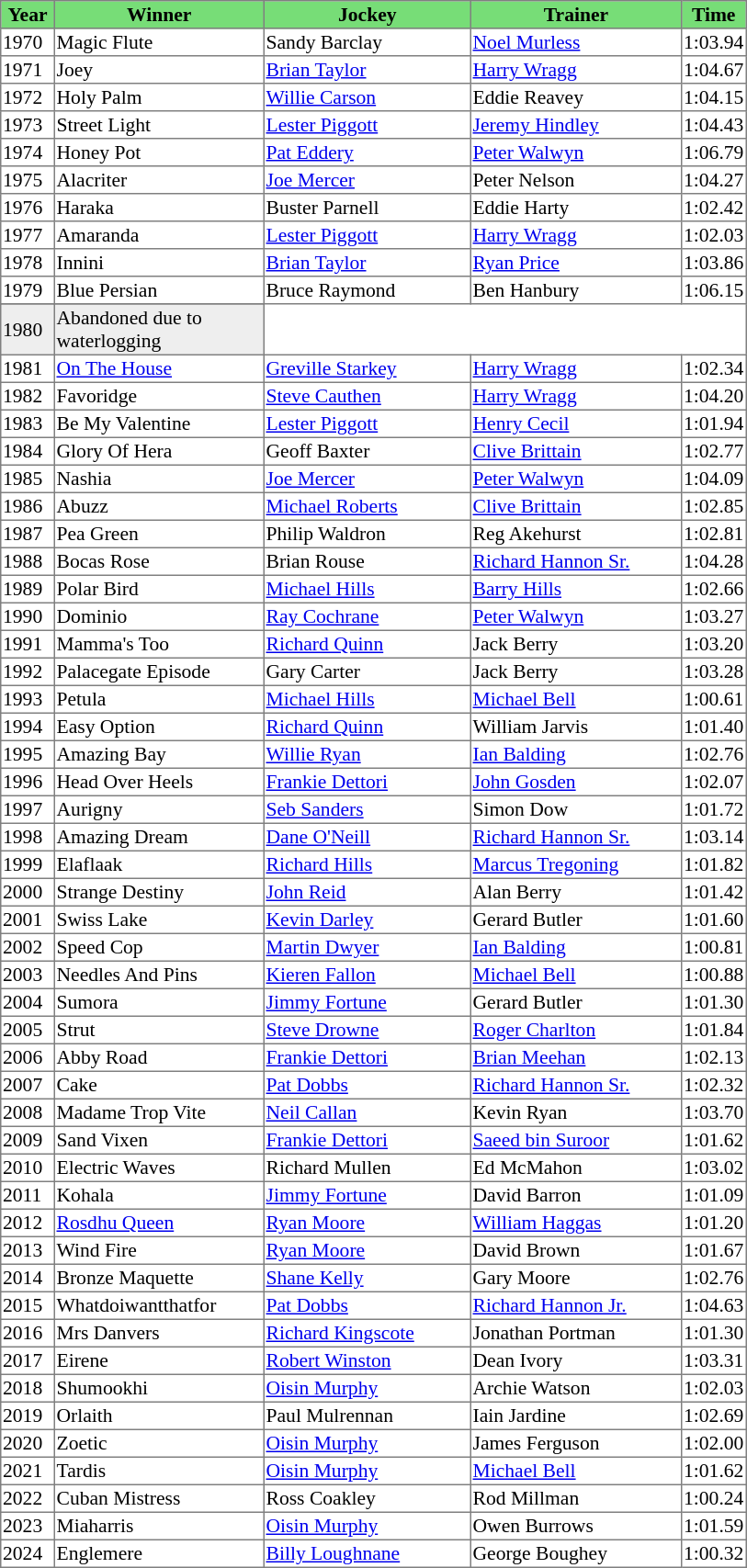<table class = "sortable" | border="1" style="border-collapse: collapse; font-size:90%">
<tr bgcolor="#77dd77" align="center">
<th style="width:36px;">Year</th>
<th style="width:149px;">Winner</th>
<th style="width:147px;">Jockey</th>
<th style="width:150px;">Trainer</th>
<th>Time</th>
</tr>
<tr>
<td>1970</td>
<td>Magic Flute</td>
<td>Sandy Barclay</td>
<td><a href='#'>Noel Murless</a></td>
<td>1:03.94</td>
</tr>
<tr>
<td>1971</td>
<td>Joey</td>
<td><a href='#'>Brian Taylor</a></td>
<td><a href='#'>Harry Wragg</a></td>
<td>1:04.67</td>
</tr>
<tr>
<td>1972</td>
<td>Holy Palm</td>
<td><a href='#'>Willie Carson</a></td>
<td>Eddie Reavey</td>
<td>1:04.15</td>
</tr>
<tr>
<td>1973</td>
<td>Street Light</td>
<td><a href='#'>Lester Piggott</a></td>
<td><a href='#'>Jeremy Hindley</a></td>
<td>1:04.43</td>
</tr>
<tr>
<td>1974</td>
<td>Honey Pot</td>
<td><a href='#'>Pat Eddery</a></td>
<td><a href='#'>Peter Walwyn</a></td>
<td>1:06.79</td>
</tr>
<tr>
<td>1975</td>
<td>Alacriter</td>
<td><a href='#'>Joe Mercer</a></td>
<td>Peter Nelson</td>
<td>1:04.27</td>
</tr>
<tr>
<td>1976</td>
<td>Haraka</td>
<td>Buster Parnell</td>
<td>Eddie Harty</td>
<td>1:02.42</td>
</tr>
<tr>
<td>1977</td>
<td>Amaranda</td>
<td><a href='#'>Lester Piggott</a></td>
<td><a href='#'>Harry Wragg</a></td>
<td>1:02.03</td>
</tr>
<tr>
<td>1978</td>
<td>Innini</td>
<td><a href='#'>Brian Taylor</a></td>
<td><a href='#'>Ryan Price</a></td>
<td>1:03.86</td>
</tr>
<tr>
<td>1979</td>
<td>Blue Persian</td>
<td>Bruce Raymond</td>
<td>Ben Hanbury</td>
<td>1:06.15</td>
</tr>
<tr>
</tr>
<tr bgcolor="#eeeeee">
<td>1980<td>Abandoned due to waterlogging</td></td>
</tr>
<tr>
<td>1981</td>
<td><a href='#'>On The House</a></td>
<td><a href='#'>Greville Starkey</a></td>
<td><a href='#'>Harry Wragg</a></td>
<td>1:02.34</td>
</tr>
<tr>
<td>1982</td>
<td>Favoridge</td>
<td><a href='#'>Steve Cauthen</a></td>
<td><a href='#'>Harry Wragg</a></td>
<td>1:04.20</td>
</tr>
<tr>
<td>1983</td>
<td>Be My Valentine</td>
<td><a href='#'>Lester Piggott</a></td>
<td><a href='#'>Henry Cecil</a></td>
<td>1:01.94</td>
</tr>
<tr>
<td>1984</td>
<td>Glory Of Hera</td>
<td>Geoff Baxter</td>
<td><a href='#'>Clive Brittain</a></td>
<td>1:02.77</td>
</tr>
<tr>
<td>1985</td>
<td>Nashia</td>
<td><a href='#'>Joe Mercer</a></td>
<td><a href='#'>Peter Walwyn</a></td>
<td>1:04.09</td>
</tr>
<tr>
<td>1986</td>
<td>Abuzz</td>
<td><a href='#'>Michael Roberts</a></td>
<td><a href='#'>Clive Brittain</a></td>
<td>1:02.85</td>
</tr>
<tr>
<td>1987</td>
<td>Pea Green</td>
<td>Philip Waldron</td>
<td>Reg Akehurst</td>
<td>1:02.81</td>
</tr>
<tr>
<td>1988</td>
<td>Bocas Rose</td>
<td>Brian Rouse</td>
<td><a href='#'>Richard Hannon Sr.</a></td>
<td>1:04.28</td>
</tr>
<tr>
<td>1989</td>
<td>Polar Bird</td>
<td><a href='#'>Michael Hills</a></td>
<td><a href='#'>Barry Hills</a></td>
<td>1:02.66</td>
</tr>
<tr>
<td>1990</td>
<td>Dominio</td>
<td><a href='#'>Ray Cochrane</a></td>
<td><a href='#'>Peter Walwyn</a></td>
<td>1:03.27</td>
</tr>
<tr>
<td>1991</td>
<td>Mamma's Too</td>
<td><a href='#'>Richard Quinn</a></td>
<td>Jack Berry</td>
<td>1:03.20</td>
</tr>
<tr>
<td>1992</td>
<td>Palacegate Episode</td>
<td>Gary Carter</td>
<td>Jack Berry</td>
<td>1:03.28</td>
</tr>
<tr>
<td>1993</td>
<td>Petula</td>
<td><a href='#'>Michael Hills</a></td>
<td><a href='#'>Michael Bell</a></td>
<td>1:00.61</td>
</tr>
<tr>
<td>1994</td>
<td>Easy Option</td>
<td><a href='#'>Richard Quinn</a></td>
<td>William Jarvis</td>
<td>1:01.40</td>
</tr>
<tr>
<td>1995</td>
<td>Amazing Bay</td>
<td><a href='#'>Willie Ryan</a></td>
<td><a href='#'>Ian Balding</a></td>
<td>1:02.76</td>
</tr>
<tr>
<td>1996</td>
<td>Head Over Heels</td>
<td><a href='#'>Frankie Dettori</a></td>
<td><a href='#'>John Gosden</a></td>
<td>1:02.07</td>
</tr>
<tr>
<td>1997</td>
<td>Aurigny</td>
<td><a href='#'>Seb Sanders</a></td>
<td>Simon Dow</td>
<td>1:01.72</td>
</tr>
<tr>
<td>1998</td>
<td>Amazing Dream</td>
<td><a href='#'>Dane O'Neill</a></td>
<td><a href='#'>Richard Hannon Sr.</a></td>
<td>1:03.14</td>
</tr>
<tr>
<td>1999</td>
<td>Elaflaak</td>
<td><a href='#'>Richard Hills</a></td>
<td><a href='#'>Marcus Tregoning</a></td>
<td>1:01.82</td>
</tr>
<tr>
<td>2000</td>
<td>Strange Destiny</td>
<td><a href='#'>John Reid</a></td>
<td>Alan Berry</td>
<td>1:01.42</td>
</tr>
<tr>
<td>2001</td>
<td>Swiss Lake</td>
<td><a href='#'>Kevin Darley</a></td>
<td>Gerard Butler</td>
<td>1:01.60</td>
</tr>
<tr>
<td>2002</td>
<td>Speed Cop</td>
<td><a href='#'>Martin Dwyer</a></td>
<td><a href='#'>Ian Balding</a></td>
<td>1:00.81</td>
</tr>
<tr>
<td>2003</td>
<td>Needles And Pins</td>
<td><a href='#'>Kieren Fallon</a></td>
<td><a href='#'>Michael Bell</a></td>
<td>1:00.88</td>
</tr>
<tr>
<td>2004</td>
<td>Sumora</td>
<td><a href='#'>Jimmy Fortune</a></td>
<td>Gerard Butler</td>
<td>1:01.30</td>
</tr>
<tr>
<td>2005</td>
<td>Strut</td>
<td><a href='#'>Steve Drowne</a></td>
<td><a href='#'>Roger Charlton</a></td>
<td>1:01.84</td>
</tr>
<tr>
<td>2006</td>
<td>Abby Road</td>
<td><a href='#'>Frankie Dettori</a></td>
<td><a href='#'>Brian Meehan</a></td>
<td>1:02.13</td>
</tr>
<tr>
<td>2007</td>
<td>Cake</td>
<td><a href='#'>Pat Dobbs</a></td>
<td><a href='#'>Richard Hannon Sr.</a></td>
<td>1:02.32</td>
</tr>
<tr>
<td>2008</td>
<td>Madame Trop Vite</td>
<td><a href='#'>Neil Callan</a></td>
<td>Kevin Ryan</td>
<td>1:03.70</td>
</tr>
<tr>
<td>2009</td>
<td>Sand Vixen</td>
<td><a href='#'>Frankie Dettori</a></td>
<td><a href='#'>Saeed bin Suroor</a></td>
<td>1:01.62</td>
</tr>
<tr>
<td>2010</td>
<td>Electric Waves</td>
<td>Richard Mullen</td>
<td>Ed McMahon</td>
<td>1:03.02</td>
</tr>
<tr>
<td>2011</td>
<td>Kohala</td>
<td><a href='#'>Jimmy Fortune</a></td>
<td>David Barron</td>
<td>1:01.09</td>
</tr>
<tr>
<td>2012</td>
<td><a href='#'>Rosdhu Queen</a></td>
<td><a href='#'>Ryan Moore</a></td>
<td><a href='#'>William Haggas</a></td>
<td>1:01.20</td>
</tr>
<tr>
<td>2013</td>
<td>Wind Fire</td>
<td><a href='#'>Ryan Moore</a></td>
<td>David Brown</td>
<td>1:01.67</td>
</tr>
<tr>
<td>2014</td>
<td>Bronze Maquette</td>
<td><a href='#'>Shane Kelly</a></td>
<td>Gary Moore</td>
<td>1:02.76</td>
</tr>
<tr>
<td>2015</td>
<td>Whatdoiwantthatfor</td>
<td><a href='#'>Pat Dobbs</a></td>
<td><a href='#'>Richard Hannon Jr.</a></td>
<td>1:04.63</td>
</tr>
<tr>
<td>2016</td>
<td>Mrs Danvers</td>
<td><a href='#'>Richard Kingscote</a></td>
<td>Jonathan Portman</td>
<td>1:01.30</td>
</tr>
<tr>
<td>2017</td>
<td>Eirene</td>
<td><a href='#'>Robert Winston</a></td>
<td>Dean Ivory</td>
<td>1:03.31</td>
</tr>
<tr>
<td>2018</td>
<td>Shumookhi</td>
<td><a href='#'>Oisin Murphy</a></td>
<td>Archie Watson</td>
<td>1:02.03</td>
</tr>
<tr>
<td>2019</td>
<td>Orlaith</td>
<td>Paul Mulrennan</td>
<td>Iain Jardine</td>
<td>1:02.69</td>
</tr>
<tr>
<td>2020</td>
<td>Zoetic</td>
<td><a href='#'>Oisin Murphy</a></td>
<td>James Ferguson</td>
<td>1:02.00</td>
</tr>
<tr>
<td>2021</td>
<td>Tardis</td>
<td><a href='#'>Oisin Murphy</a></td>
<td><a href='#'>Michael Bell</a></td>
<td>1:01.62</td>
</tr>
<tr>
<td>2022</td>
<td>Cuban Mistress</td>
<td>Ross Coakley</td>
<td>Rod Millman</td>
<td>1:00.24</td>
</tr>
<tr>
<td>2023</td>
<td>Miaharris</td>
<td><a href='#'>Oisin Murphy</a></td>
<td>Owen Burrows</td>
<td>1:01.59</td>
</tr>
<tr>
<td>2024</td>
<td>Englemere</td>
<td><a href='#'>Billy Loughnane</a></td>
<td>George Boughey</td>
<td>1:00.32</td>
</tr>
</table>
